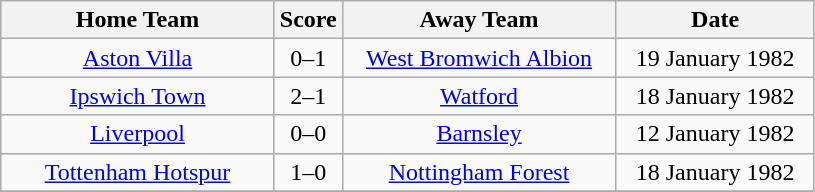<table class="wikitable" style="text-align:center;">
<tr>
<th width=175>Home Team</th>
<th width=20>Score</th>
<th width=175>Away Team</th>
<th width=125>Date</th>
</tr>
<tr>
<td><a href='#'>Aston Villa</a></td>
<td>0–1</td>
<td><a href='#'>West Bromwich Albion</a></td>
<td>19 January 1982</td>
</tr>
<tr>
<td><a href='#'>Ipswich Town</a></td>
<td>2–1</td>
<td><a href='#'>Watford</a></td>
<td>18 January 1982</td>
</tr>
<tr>
<td><a href='#'>Liverpool</a></td>
<td>0–0</td>
<td><a href='#'>Barnsley</a></td>
<td>12 January 1982</td>
</tr>
<tr>
<td><a href='#'>Tottenham Hotspur</a></td>
<td>1–0</td>
<td><a href='#'>Nottingham Forest</a></td>
<td>18 January 1982</td>
</tr>
<tr>
</tr>
</table>
